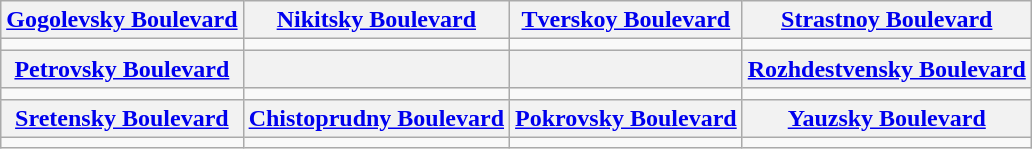<table class="wikitable" style="margin:1em auto; text-align:center;">
<tr>
<th><a href='#'>Gogolevsky Boulevard</a></th>
<th><a href='#'>Nikitsky Boulevard</a></th>
<th><a href='#'>Tverskoy Boulevard</a></th>
<th><a href='#'>Strastnoy Boulevard</a></th>
</tr>
<tr>
<td></td>
<td></td>
<td></td>
<td></td>
</tr>
<tr>
<th><a href='#'>Petrovsky Boulevard</a></th>
<th></th>
<th></th>
<th><a href='#'>Rozhdestvensky Boulevard</a></th>
</tr>
<tr>
<td></td>
<td></td>
<td></td>
<td></td>
</tr>
<tr>
<th><a href='#'>Sretensky Boulevard</a></th>
<th><a href='#'>Chistoprudny Boulevard</a></th>
<th><a href='#'>Pokrovsky Boulevard</a></th>
<th><a href='#'>Yauzsky Boulevard</a></th>
</tr>
<tr>
<td></td>
<td></td>
<td></td>
<td></td>
</tr>
</table>
